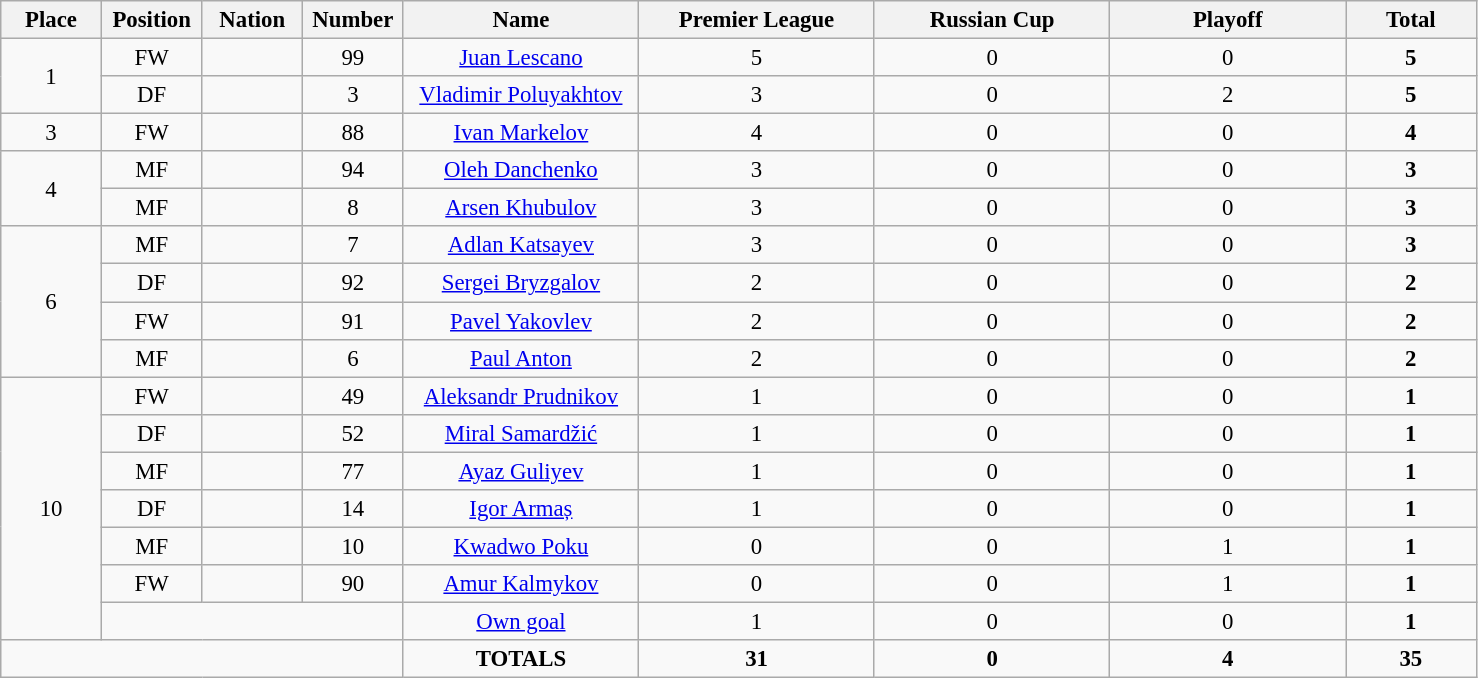<table class="wikitable" style="font-size: 95%; text-align: center;">
<tr>
<th width=60>Place</th>
<th width=60>Position</th>
<th width=60>Nation</th>
<th width=60>Number</th>
<th width=150>Name</th>
<th width=150>Premier League</th>
<th width=150>Russian Cup</th>
<th width=150>Playoff</th>
<th width=80><strong>Total</strong></th>
</tr>
<tr>
<td rowspan=2>1</td>
<td>FW</td>
<td></td>
<td>99</td>
<td><a href='#'>Juan Lescano</a></td>
<td>5</td>
<td>0</td>
<td>0</td>
<td><strong>5</strong></td>
</tr>
<tr>
<td>DF</td>
<td></td>
<td>3</td>
<td><a href='#'>Vladimir Poluyakhtov</a></td>
<td>3</td>
<td>0</td>
<td>2</td>
<td><strong>5</strong></td>
</tr>
<tr>
<td>3</td>
<td>FW</td>
<td></td>
<td>88</td>
<td><a href='#'>Ivan Markelov</a></td>
<td>4</td>
<td>0</td>
<td>0</td>
<td><strong>4</strong></td>
</tr>
<tr>
<td rowspan=2>4</td>
<td>MF</td>
<td></td>
<td>94</td>
<td><a href='#'>Oleh Danchenko</a></td>
<td>3</td>
<td>0</td>
<td>0</td>
<td><strong>3</strong></td>
</tr>
<tr>
<td>MF</td>
<td></td>
<td>8</td>
<td><a href='#'>Arsen Khubulov</a></td>
<td>3</td>
<td>0</td>
<td>0</td>
<td><strong>3</strong></td>
</tr>
<tr>
<td rowspan=4>6</td>
<td>MF</td>
<td></td>
<td>7</td>
<td><a href='#'>Adlan Katsayev</a></td>
<td>3</td>
<td>0</td>
<td>0</td>
<td><strong>3</strong></td>
</tr>
<tr>
<td>DF</td>
<td></td>
<td>92</td>
<td><a href='#'>Sergei Bryzgalov</a></td>
<td>2</td>
<td>0</td>
<td>0</td>
<td><strong>2</strong></td>
</tr>
<tr>
<td>FW</td>
<td></td>
<td>91</td>
<td><a href='#'>Pavel Yakovlev</a></td>
<td>2</td>
<td>0</td>
<td>0</td>
<td><strong>2</strong></td>
</tr>
<tr>
<td>MF</td>
<td></td>
<td>6</td>
<td><a href='#'>Paul Anton</a></td>
<td>2</td>
<td>0</td>
<td>0</td>
<td><strong>2</strong></td>
</tr>
<tr>
<td rowspan=7>10</td>
<td>FW</td>
<td></td>
<td>49</td>
<td><a href='#'>Aleksandr Prudnikov</a></td>
<td>1</td>
<td>0</td>
<td>0</td>
<td><strong>1</strong></td>
</tr>
<tr>
<td>DF</td>
<td></td>
<td>52</td>
<td><a href='#'>Miral Samardžić</a></td>
<td>1</td>
<td>0</td>
<td>0</td>
<td><strong>1</strong></td>
</tr>
<tr>
<td>MF</td>
<td></td>
<td>77</td>
<td><a href='#'>Ayaz Guliyev</a></td>
<td>1</td>
<td>0</td>
<td>0</td>
<td><strong>1</strong></td>
</tr>
<tr>
<td>DF</td>
<td></td>
<td>14</td>
<td><a href='#'>Igor Armaș</a></td>
<td>1</td>
<td>0</td>
<td>0</td>
<td><strong>1</strong></td>
</tr>
<tr>
<td>MF</td>
<td></td>
<td>10</td>
<td><a href='#'>Kwadwo Poku</a></td>
<td>0</td>
<td>0</td>
<td>1</td>
<td><strong>1</strong></td>
</tr>
<tr>
<td>FW</td>
<td></td>
<td>90</td>
<td><a href='#'>Amur Kalmykov</a></td>
<td>0</td>
<td>0</td>
<td>1</td>
<td><strong>1</strong></td>
</tr>
<tr>
<td colspan=3></td>
<td><a href='#'>Own goal</a></td>
<td>1</td>
<td>0</td>
<td>0</td>
<td><strong>1</strong></td>
</tr>
<tr>
<td colspan=4></td>
<td><strong>TOTALS</strong></td>
<td><strong>31</strong></td>
<td><strong>0</strong></td>
<td><strong>4</strong></td>
<td><strong>35</strong></td>
</tr>
</table>
